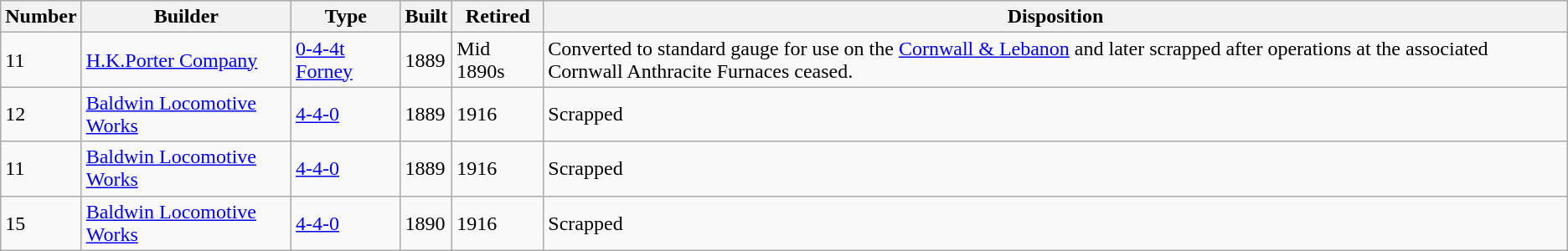<table class="wikitable">
<tr>
<th>Number</th>
<th>Builder</th>
<th>Type</th>
<th>Built</th>
<th>Retired</th>
<th>Disposition</th>
</tr>
<tr>
<td>11</td>
<td><a href='#'>H.K.Porter Company</a></td>
<td><a href='#'>0-4-4t</a> <a href='#'>Forney</a></td>
<td>1889</td>
<td>Mid 1890s</td>
<td>Converted to standard gauge for use on the <a href='#'>Cornwall & Lebanon</a> and later scrapped after operations at the associated Cornwall Anthracite Furnaces ceased.</td>
</tr>
<tr>
<td>12</td>
<td><a href='#'>Baldwin Locomotive Works</a></td>
<td><a href='#'>4-4-0</a></td>
<td>1889</td>
<td>1916</td>
<td>Scrapped</td>
</tr>
<tr>
<td>11</td>
<td><a href='#'>Baldwin Locomotive Works</a></td>
<td><a href='#'>4-4-0</a></td>
<td>1889</td>
<td>1916</td>
<td>Scrapped</td>
</tr>
<tr>
<td>15</td>
<td><a href='#'>Baldwin Locomotive Works</a></td>
<td><a href='#'>4-4-0</a></td>
<td>1890</td>
<td>1916</td>
<td>Scrapped</td>
</tr>
</table>
